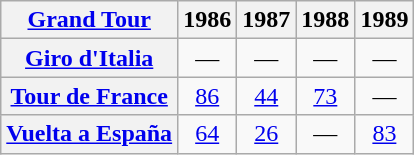<table class="wikitable plainrowheaders">
<tr>
<th scope="col"><a href='#'>Grand Tour</a></th>
<th scope="col">1986</th>
<th scope="col">1987</th>
<th scope="col">1988</th>
<th scope="col">1989</th>
</tr>
<tr style="text-align:center;">
<th scope="row"> <a href='#'>Giro d'Italia</a></th>
<td>—</td>
<td>—</td>
<td>—</td>
<td>—</td>
</tr>
<tr style="text-align:center;">
<th scope="row"> <a href='#'>Tour de France</a></th>
<td><a href='#'>86</a></td>
<td><a href='#'>44</a></td>
<td><a href='#'>73</a></td>
<td>—</td>
</tr>
<tr style="text-align:center;">
<th scope="row"> <a href='#'>Vuelta a España</a></th>
<td><a href='#'>64</a></td>
<td><a href='#'>26</a></td>
<td>—</td>
<td><a href='#'>83</a></td>
</tr>
</table>
